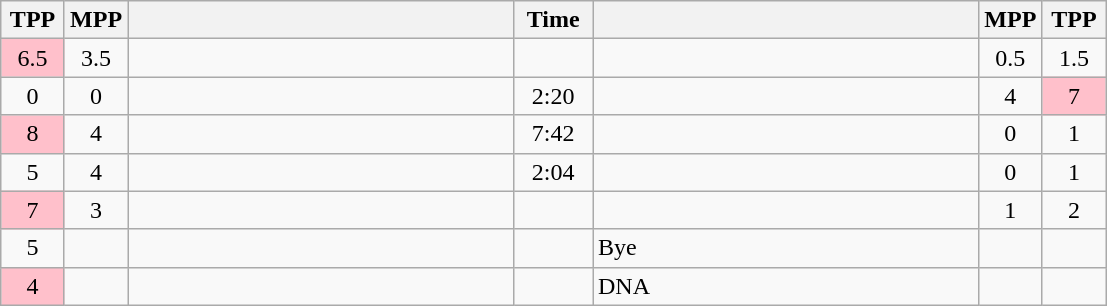<table class="wikitable" style="text-align: center;" |>
<tr>
<th width="35">TPP</th>
<th width="35">MPP</th>
<th width="250"></th>
<th width="45">Time</th>
<th width="250"></th>
<th width="35">MPP</th>
<th width="35">TPP</th>
</tr>
<tr>
<td bgcolor=pink>6.5</td>
<td>3.5</td>
<td style="text-align:left;"></td>
<td></td>
<td style="text-align:left;"><strong></strong></td>
<td>0.5</td>
<td>1.5</td>
</tr>
<tr>
<td>0</td>
<td>0</td>
<td style="text-align:left;"><strong></strong></td>
<td>2:20</td>
<td style="text-align:left;"></td>
<td>4</td>
<td bgcolor=pink>7</td>
</tr>
<tr>
<td bgcolor=pink>8</td>
<td>4</td>
<td style="text-align:left;"></td>
<td>7:42</td>
<td style="text-align:left;"><strong></strong></td>
<td>0</td>
<td>1</td>
</tr>
<tr>
<td>5</td>
<td>4</td>
<td style="text-align:left;"></td>
<td>2:04</td>
<td style="text-align:left;"><strong></strong></td>
<td>0</td>
<td>1</td>
</tr>
<tr>
<td bgcolor=pink>7</td>
<td>3</td>
<td style="text-align:left;"></td>
<td></td>
<td style="text-align:left;"><strong></strong></td>
<td>1</td>
<td>2</td>
</tr>
<tr>
<td>5</td>
<td></td>
<td style="text-align:left;"><strong></strong></td>
<td></td>
<td style="text-align:left;">Bye</td>
<td></td>
<td></td>
</tr>
<tr>
<td bgcolor=pink>4</td>
<td></td>
<td style="text-align:left;"></td>
<td></td>
<td style="text-align:left;">DNA</td>
<td></td>
<td></td>
</tr>
</table>
